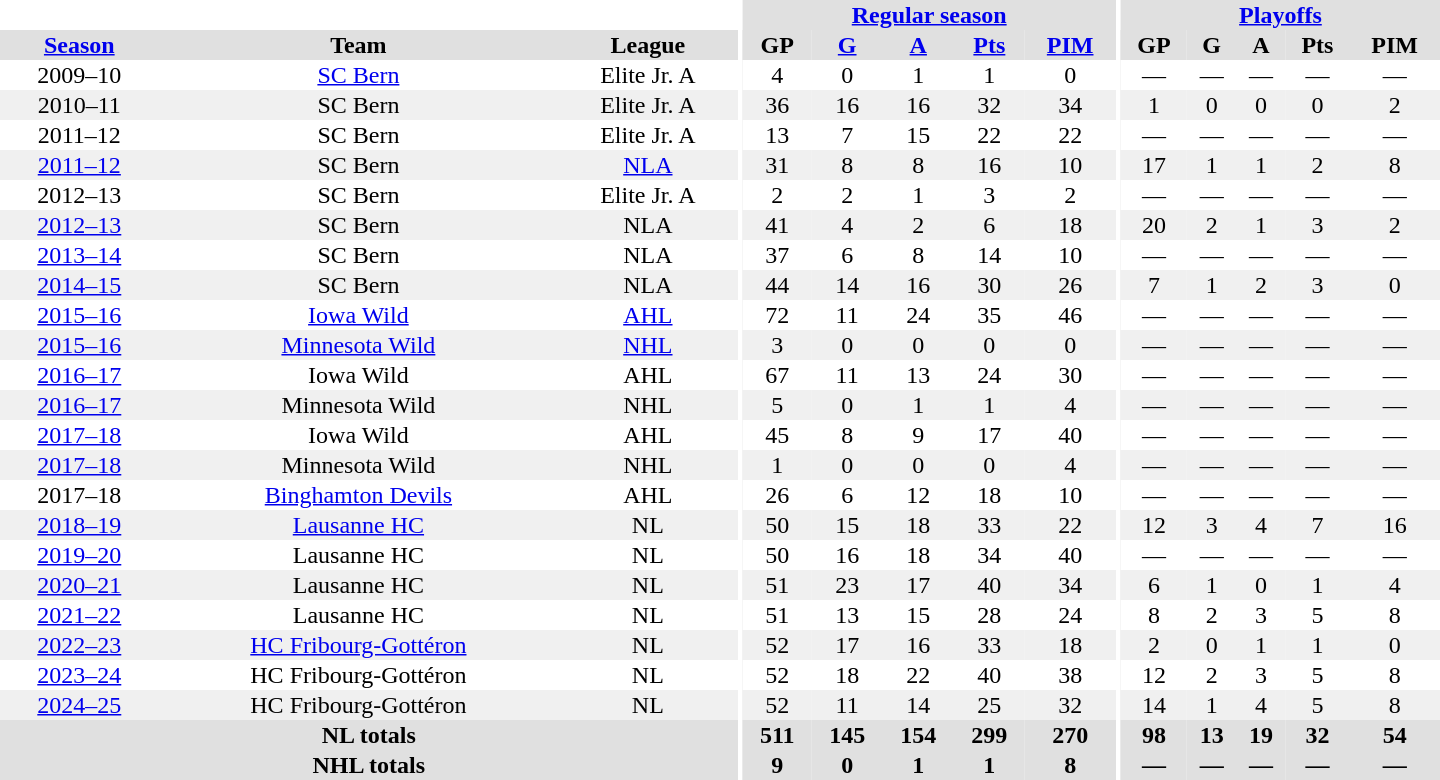<table border="0" cellpadding="1" cellspacing="0" style="text-align:center; width:60em">
<tr bgcolor="#e0e0e0">
<th colspan="3" bgcolor="#ffffff"></th>
<th rowspan="99" bgcolor="#ffffff"></th>
<th colspan="5"><a href='#'>Regular season</a></th>
<th rowspan="99" bgcolor="#ffffff"></th>
<th colspan="5"><a href='#'>Playoffs</a></th>
</tr>
<tr bgcolor="#e0e0e0">
<th><a href='#'>Season</a></th>
<th>Team</th>
<th>League</th>
<th>GP</th>
<th><a href='#'>G</a></th>
<th><a href='#'>A</a></th>
<th><a href='#'>Pts</a></th>
<th><a href='#'>PIM</a></th>
<th>GP</th>
<th>G</th>
<th>A</th>
<th>Pts</th>
<th>PIM</th>
</tr>
<tr>
<td>2009–10</td>
<td><a href='#'>SC Bern</a></td>
<td>Elite Jr. A</td>
<td>4</td>
<td>0</td>
<td>1</td>
<td>1</td>
<td>0</td>
<td>—</td>
<td>—</td>
<td>—</td>
<td>—</td>
<td>—</td>
</tr>
<tr bgcolor="#f0f0f0">
<td>2010–11</td>
<td>SC Bern</td>
<td>Elite Jr. A</td>
<td>36</td>
<td>16</td>
<td>16</td>
<td>32</td>
<td>34</td>
<td>1</td>
<td>0</td>
<td>0</td>
<td>0</td>
<td>2</td>
</tr>
<tr>
<td>2011–12</td>
<td>SC Bern</td>
<td>Elite Jr. A</td>
<td>13</td>
<td>7</td>
<td>15</td>
<td>22</td>
<td>22</td>
<td>—</td>
<td>—</td>
<td>—</td>
<td>—</td>
<td>—</td>
</tr>
<tr bgcolor="#f0f0f0">
<td><a href='#'>2011–12</a></td>
<td>SC Bern</td>
<td><a href='#'>NLA</a></td>
<td>31</td>
<td>8</td>
<td>8</td>
<td>16</td>
<td>10</td>
<td>17</td>
<td>1</td>
<td>1</td>
<td>2</td>
<td>8</td>
</tr>
<tr>
<td>2012–13</td>
<td>SC Bern</td>
<td>Elite Jr. A</td>
<td>2</td>
<td>2</td>
<td>1</td>
<td>3</td>
<td>2</td>
<td>—</td>
<td>—</td>
<td>—</td>
<td>—</td>
<td>—</td>
</tr>
<tr bgcolor="#f0f0f0">
<td><a href='#'>2012–13</a></td>
<td>SC Bern</td>
<td>NLA</td>
<td>41</td>
<td>4</td>
<td>2</td>
<td>6</td>
<td>18</td>
<td>20</td>
<td>2</td>
<td>1</td>
<td>3</td>
<td>2</td>
</tr>
<tr>
<td><a href='#'>2013–14</a></td>
<td>SC Bern</td>
<td>NLA</td>
<td>37</td>
<td>6</td>
<td>8</td>
<td>14</td>
<td>10</td>
<td>—</td>
<td>—</td>
<td>—</td>
<td>—</td>
<td>—</td>
</tr>
<tr bgcolor="#f0f0f0">
<td><a href='#'>2014–15</a></td>
<td>SC Bern</td>
<td>NLA</td>
<td>44</td>
<td>14</td>
<td>16</td>
<td>30</td>
<td>26</td>
<td>7</td>
<td>1</td>
<td>2</td>
<td>3</td>
<td>0</td>
</tr>
<tr>
<td><a href='#'>2015–16</a></td>
<td><a href='#'>Iowa Wild</a></td>
<td><a href='#'>AHL</a></td>
<td>72</td>
<td>11</td>
<td>24</td>
<td>35</td>
<td>46</td>
<td>—</td>
<td>—</td>
<td>—</td>
<td>—</td>
<td>—</td>
</tr>
<tr bgcolor="#f0f0f0">
<td><a href='#'>2015–16</a></td>
<td><a href='#'>Minnesota Wild</a></td>
<td><a href='#'>NHL</a></td>
<td>3</td>
<td>0</td>
<td>0</td>
<td>0</td>
<td>0</td>
<td>—</td>
<td>—</td>
<td>—</td>
<td>—</td>
<td>—</td>
</tr>
<tr>
<td><a href='#'>2016–17</a></td>
<td>Iowa Wild</td>
<td>AHL</td>
<td>67</td>
<td>11</td>
<td>13</td>
<td>24</td>
<td>30</td>
<td>—</td>
<td>—</td>
<td>—</td>
<td>—</td>
<td>—</td>
</tr>
<tr bgcolor="#f0f0f0">
<td><a href='#'>2016–17</a></td>
<td>Minnesota Wild</td>
<td>NHL</td>
<td>5</td>
<td>0</td>
<td>1</td>
<td>1</td>
<td>4</td>
<td>—</td>
<td>—</td>
<td>—</td>
<td>—</td>
<td>—</td>
</tr>
<tr>
<td><a href='#'>2017–18</a></td>
<td>Iowa Wild</td>
<td>AHL</td>
<td>45</td>
<td>8</td>
<td>9</td>
<td>17</td>
<td>40</td>
<td>—</td>
<td>—</td>
<td>—</td>
<td>—</td>
<td>—</td>
</tr>
<tr bgcolor="#f0f0f0">
<td><a href='#'>2017–18</a></td>
<td>Minnesota Wild</td>
<td>NHL</td>
<td>1</td>
<td>0</td>
<td>0</td>
<td>0</td>
<td>4</td>
<td>—</td>
<td>—</td>
<td>—</td>
<td>—</td>
<td>—</td>
</tr>
<tr>
<td>2017–18</td>
<td><a href='#'>Binghamton Devils</a></td>
<td>AHL</td>
<td>26</td>
<td>6</td>
<td>12</td>
<td>18</td>
<td>10</td>
<td>—</td>
<td>—</td>
<td>—</td>
<td>—</td>
<td>—</td>
</tr>
<tr bgcolor="#f0f0f0">
<td><a href='#'>2018–19</a></td>
<td><a href='#'>Lausanne HC</a></td>
<td>NL</td>
<td>50</td>
<td>15</td>
<td>18</td>
<td>33</td>
<td>22</td>
<td>12</td>
<td>3</td>
<td>4</td>
<td>7</td>
<td>16</td>
</tr>
<tr>
<td><a href='#'>2019–20</a></td>
<td>Lausanne HC</td>
<td>NL</td>
<td>50</td>
<td>16</td>
<td>18</td>
<td>34</td>
<td>40</td>
<td>—</td>
<td>—</td>
<td>—</td>
<td>—</td>
<td>—</td>
</tr>
<tr bgcolor="#f0f0f0">
<td><a href='#'>2020–21</a></td>
<td>Lausanne HC</td>
<td>NL</td>
<td>51</td>
<td>23</td>
<td>17</td>
<td>40</td>
<td>34</td>
<td>6</td>
<td>1</td>
<td>0</td>
<td>1</td>
<td>4</td>
</tr>
<tr>
<td><a href='#'>2021–22</a></td>
<td>Lausanne HC</td>
<td>NL</td>
<td>51</td>
<td>13</td>
<td>15</td>
<td>28</td>
<td>24</td>
<td>8</td>
<td>2</td>
<td>3</td>
<td>5</td>
<td>8</td>
</tr>
<tr bgcolor="#f0f0f0">
<td><a href='#'>2022–23</a></td>
<td><a href='#'>HC Fribourg-Gottéron</a></td>
<td>NL</td>
<td>52</td>
<td>17</td>
<td>16</td>
<td>33</td>
<td>18</td>
<td>2</td>
<td>0</td>
<td>1</td>
<td>1</td>
<td>0</td>
</tr>
<tr>
<td><a href='#'>2023–24</a></td>
<td>HC Fribourg-Gottéron</td>
<td>NL</td>
<td>52</td>
<td>18</td>
<td>22</td>
<td>40</td>
<td>38</td>
<td>12</td>
<td>2</td>
<td>3</td>
<td>5</td>
<td>8</td>
</tr>
<tr bgcolor="#f0f0f0">
<td><a href='#'>2024–25</a></td>
<td>HC Fribourg-Gottéron</td>
<td>NL</td>
<td>52</td>
<td>11</td>
<td>14</td>
<td>25</td>
<td>32</td>
<td>14</td>
<td>1</td>
<td>4</td>
<td>5</td>
<td>8</td>
</tr>
<tr bgcolor="#e0e0e0">
<th colspan="3">NL totals</th>
<th>511</th>
<th>145</th>
<th>154</th>
<th>299</th>
<th>270</th>
<th>98</th>
<th>13</th>
<th>19</th>
<th>32</th>
<th>54</th>
</tr>
<tr bgcolor="#e0e0e0">
<th colspan="3">NHL totals</th>
<th>9</th>
<th>0</th>
<th>1</th>
<th>1</th>
<th>8</th>
<th>—</th>
<th>—</th>
<th>—</th>
<th>—</th>
<th>—</th>
</tr>
</table>
